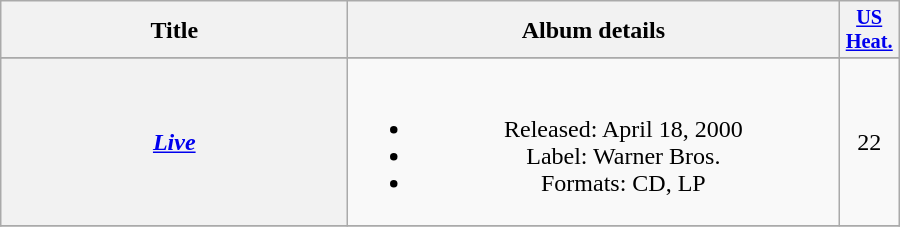<table class="wikitable plainrowheaders" style="text-align:center;">
<tr>
<th scope="col" style="width:14em;">Title</th>
<th scope="col" style="width:20em;">Album details</th>
<th scope="col" style="width:2.5em;font-size:85%;"><a href='#'>US Heat.</a><br></th>
</tr>
<tr>
</tr>
<tr>
<th scope="row"><em><a href='#'>Live</a></em></th>
<td><br><ul><li>Released: April 18, 2000</li><li>Label: Warner Bros.</li><li>Formats: CD, LP</li></ul></td>
<td>22</td>
</tr>
<tr>
</tr>
</table>
